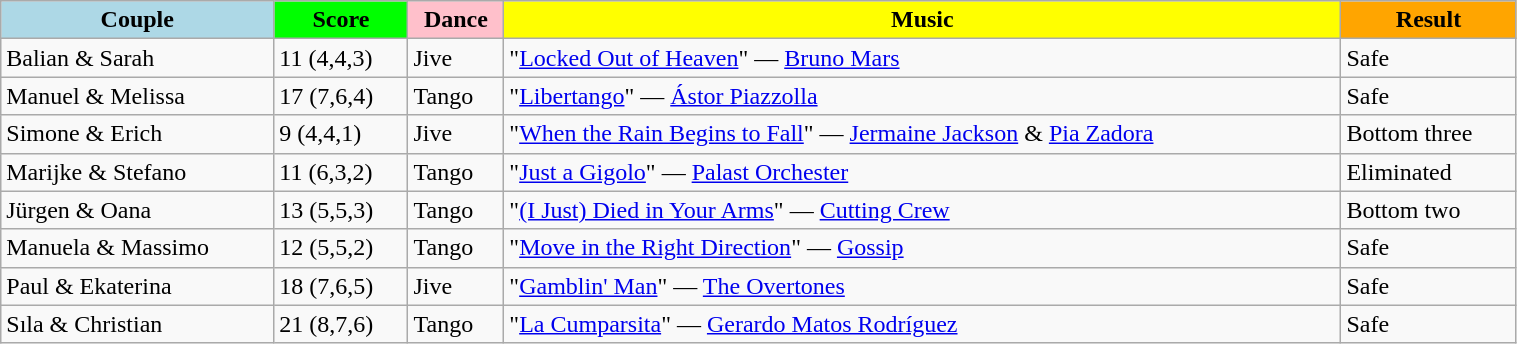<table class="wikitable" style="width:80%;">
<tr>
<th style="background:lightblue;">Couple</th>
<th style="background:lime;">Score</th>
<th style="background:pink;">Dance</th>
<th style="background:yellow;">Music</th>
<th style="background:orange;">Result</th>
</tr>
<tr>
<td>Balian & Sarah</td>
<td>11 (4,4,3)</td>
<td>Jive</td>
<td>"<a href='#'>Locked Out of Heaven</a>" — <a href='#'>Bruno Mars</a></td>
<td>Safe</td>
</tr>
<tr>
<td>Manuel & Melissa</td>
<td>17 (7,6,4)</td>
<td>Tango</td>
<td>"<a href='#'>Libertango</a>" — <a href='#'>Ástor Piazzolla</a></td>
<td>Safe</td>
</tr>
<tr>
<td>Simone & Erich</td>
<td>9 (4,4,1)</td>
<td>Jive</td>
<td>"<a href='#'>When the Rain Begins to Fall</a>" — <a href='#'>Jermaine Jackson</a> & <a href='#'>Pia Zadora</a></td>
<td>Bottom three</td>
</tr>
<tr>
<td>Marijke & Stefano</td>
<td>11 (6,3,2)</td>
<td>Tango</td>
<td>"<a href='#'>Just a Gigolo</a>" — <a href='#'>Palast Orchester</a></td>
<td>Eliminated</td>
</tr>
<tr>
<td>Jürgen & Oana</td>
<td>13 (5,5,3)</td>
<td>Tango</td>
<td>"<a href='#'>(I Just) Died in Your Arms</a>" — <a href='#'>Cutting Crew</a></td>
<td>Bottom two</td>
</tr>
<tr>
<td>Manuela & Massimo</td>
<td>12 (5,5,2)</td>
<td>Tango</td>
<td>"<a href='#'>Move in the Right Direction</a>" — <a href='#'>Gossip</a></td>
<td>Safe</td>
</tr>
<tr>
<td>Paul & Ekaterina</td>
<td>18 (7,6,5)</td>
<td>Jive</td>
<td>"<a href='#'>Gamblin' Man</a>" — <a href='#'>The Overtones</a></td>
<td>Safe</td>
</tr>
<tr>
<td>Sıla & Christian</td>
<td>21 (8,7,6)</td>
<td>Tango</td>
<td>"<a href='#'>La Cumparsita</a>" — <a href='#'>Gerardo Matos Rodríguez</a></td>
<td>Safe</td>
</tr>
</table>
